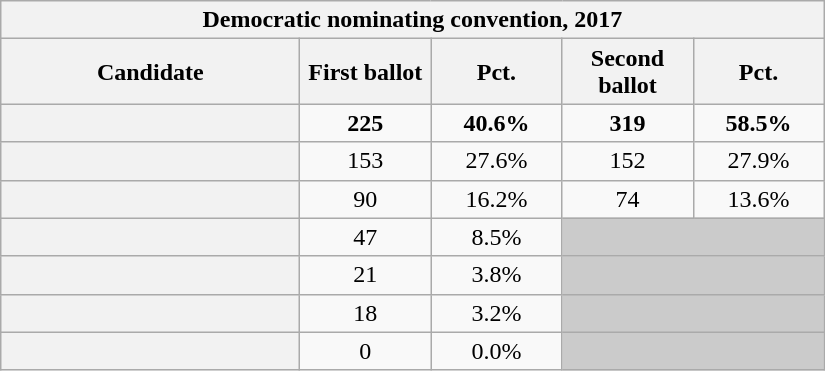<table class="wikitable sortable plainrowheaders">
<tr>
<th colspan="5" >Democratic nominating convention, 2017</th>
</tr>
<tr style="background:#eee; text-align:center;">
<th scope="col" style="width: 12em">Candidate</th>
<th scope="col"  style="width: 5em">First ballot</th>
<th scope="col"  style="width: 5em">Pct.</th>
<th scope="col"  style="width: 5em">Second ballot</th>
<th scope="col"  style="width: 5em">Pct.</th>
</tr>
<tr>
<th scope="row"><strong></strong></th>
<td style="text-align:center;"><strong>225</strong></td>
<td style="text-align:center;"><strong>40.6%</strong></td>
<td style="text-align:center;"><strong>319</strong></td>
<td style="text-align:center;"><strong>58.5%</strong></td>
</tr>
<tr>
<th scope="row"></th>
<td style="text-align:center;">153</td>
<td style="text-align:center;">27.6%</td>
<td style="text-align:center;">152</td>
<td style="text-align:center;">27.9%</td>
</tr>
<tr>
<th scope="row"></th>
<td style="text-align:center;">90</td>
<td style="text-align:center;">16.2%</td>
<td style="text-align:center;">74</td>
<td style="text-align:center;">13.6%</td>
</tr>
<tr>
<th scope="row"></th>
<td style="text-align:center;">47</td>
<td style="text-align:center;">8.5%</td>
<td colspan="2" style="text-align:center; background:#cbcbcb"><em></em></td>
</tr>
<tr>
<th scope="row"></th>
<td style="text-align:center;">21</td>
<td style="text-align:center;">3.8%</td>
<td colspan=2 style="text-align:center; background:#cbcbcb"><em></em></td>
</tr>
<tr>
<th scope="row"></th>
<td style="text-align:center;">18</td>
<td style="text-align:center;">3.2%</td>
<td colspan=2 style="text-align:center; background:#cbcbcb"><em></em></td>
</tr>
<tr>
<th scope="row"></th>
<td style="text-align:center;">0</td>
<td style="text-align:center;">0.0%</td>
<td colspan=2 style="text-align:center; background:#cbcbcb"><em></em></td>
</tr>
</table>
